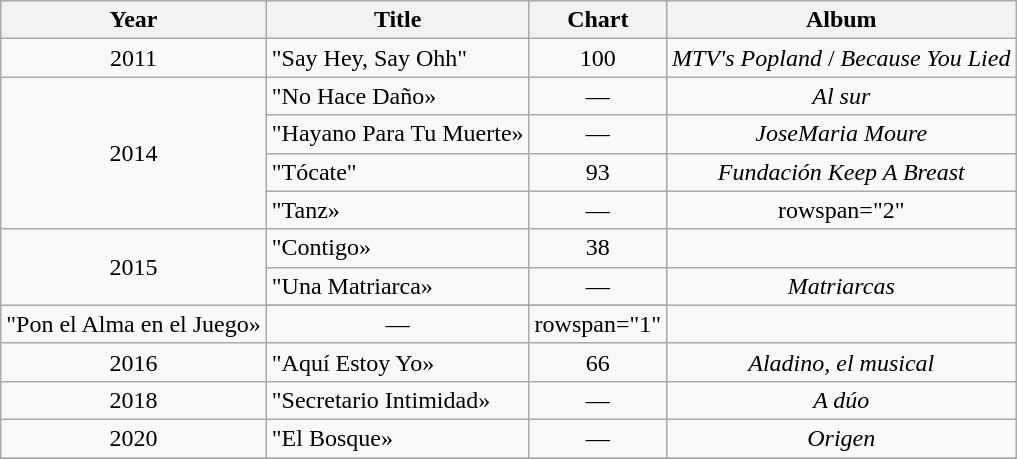<table class="wikitable plainrowheaders" style="text-align:center;">
<tr>
<th rowspan="1" scope="col">Year</th>
<th rowspan="1" scope="col">Title</th>
<th colspan="1">Chart</th>
<th rowspan="1" scope="col">Album</th>
</tr>
<tr>
<td rowspan="1">2011</td>
<td align="left">"Say Hey, Say Ohh" <br></td>
<td>100</td>
<td rowspan="1"><em>MTV's Popland </em> / <em>Because You Lied</em></td>
</tr>
<tr>
<td rowspan="4">2014</td>
<td align="left">"No Hace Daño» <br></td>
<td>—</td>
<td><em>Al sur</em></td>
</tr>
<tr>
<td align="left">"Hayano Para Tu Muerte» <br></td>
<td>—</td>
<td><em>JoseMaria Moure</em></td>
</tr>
<tr>
<td align="left">"Tócate" <br></td>
<td>93</td>
<td><em>Fundación Keep A Breast</em></td>
</tr>
<tr>
<td align="left">"Tanz» <br></td>
<td>—</td>
<td>rowspan="2" </td>
</tr>
<tr>
<td rowspan="3" align="center">2015</td>
<td align="left">"Contigo» <br></td>
<td>38</td>
</tr>
<tr>
<td align="left">"Una Matriarca» <br></td>
<td>—</td>
<td rowspan="1"><em>Matriarcas</em></td>
</tr>
<tr>
</tr>
<tr>
<td align="left">"Pon el Alma en el Juego» <br></td>
<td>—</td>
<td>rowspan="1" </td>
</tr>
<tr>
<td rowspan="1">2016</td>
<td align="left">"Aquí Estoy Yo» <br></td>
<td>66</td>
<td rowspan="1"><em>Aladino, el musical</em></td>
</tr>
<tr>
<td>2018</td>
<td align="left">"Secretario Intimidad» <br></td>
<td>—</td>
<td rowspan="1"><em>A dúo</em></td>
</tr>
<tr>
<td>2020</td>
<td align="left">"El Bosque» <br></td>
<td>—</td>
<td rowspan="1"><em>Origen</em></td>
</tr>
<tr>
</tr>
</table>
